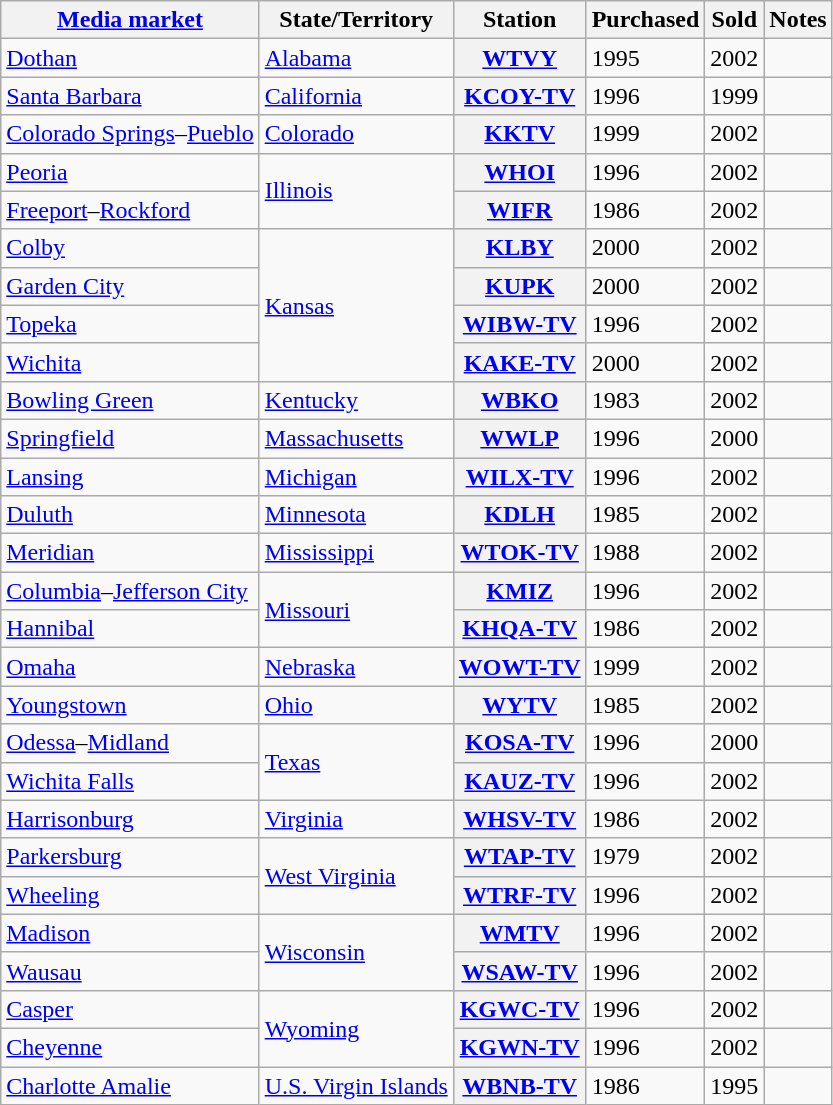<table class="wikitable sortable">
<tr>
<th scope="col"><a href='#'>Media market</a></th>
<th scope="col">State/Territory</th>
<th scope="col">Station</th>
<th scope="col">Purchased</th>
<th scope="col">Sold</th>
<th scope="col" class="unsortable">Notes</th>
</tr>
<tr>
<td><a href='#'>Dothan</a></td>
<td><a href='#'>Alabama</a></td>
<th scope="row"><a href='#'>WTVY</a></th>
<td>1995</td>
<td>2002</td>
<td></td>
</tr>
<tr>
<td><a href='#'>Santa Barbara</a></td>
<td><a href='#'>California</a></td>
<th scope="row"><a href='#'>KCOY-TV</a></th>
<td>1996</td>
<td>1999</td>
<td></td>
</tr>
<tr>
<td><a href='#'>Colorado Springs</a>–<a href='#'>Pueblo</a></td>
<td><a href='#'>Colorado</a></td>
<th scope="row"><a href='#'>KKTV</a></th>
<td>1999</td>
<td>2002</td>
<td></td>
</tr>
<tr>
<td><a href='#'>Peoria</a></td>
<td rowspan="2"><a href='#'>Illinois</a></td>
<th scope="row"><a href='#'>WHOI</a></th>
<td>1996</td>
<td>2002</td>
<td></td>
</tr>
<tr>
<td><a href='#'>Freeport</a>–<a href='#'>Rockford</a></td>
<th scope="row"><a href='#'>WIFR</a></th>
<td>1986</td>
<td>2002</td>
<td></td>
</tr>
<tr>
<td><a href='#'>Colby</a></td>
<td rowspan="4"><a href='#'>Kansas</a></td>
<th scope="row"><a href='#'>KLBY</a></th>
<td>2000</td>
<td>2002</td>
<td></td>
</tr>
<tr>
<td><a href='#'>Garden City</a></td>
<th scope="row"><a href='#'>KUPK</a></th>
<td>2000</td>
<td>2002</td>
<td></td>
</tr>
<tr>
<td><a href='#'>Topeka</a></td>
<th scope="row"><a href='#'>WIBW-TV</a></th>
<td>1996</td>
<td>2002</td>
<td></td>
</tr>
<tr>
<td><a href='#'>Wichita</a></td>
<th scope="row"><a href='#'>KAKE-TV</a></th>
<td>2000</td>
<td>2002</td>
<td></td>
</tr>
<tr>
<td><a href='#'>Bowling Green</a></td>
<td><a href='#'>Kentucky</a></td>
<th scope="row"><a href='#'>WBKO</a></th>
<td>1983</td>
<td>2002</td>
<td></td>
</tr>
<tr>
<td><a href='#'>Springfield</a></td>
<td><a href='#'>Massachusetts</a></td>
<th scope="row"><a href='#'>WWLP</a></th>
<td>1996</td>
<td>2000</td>
<td></td>
</tr>
<tr>
<td><a href='#'>Lansing</a></td>
<td><a href='#'>Michigan</a></td>
<th scope="row"><a href='#'>WILX-TV</a></th>
<td>1996</td>
<td>2002</td>
<td></td>
</tr>
<tr>
<td><a href='#'>Duluth</a></td>
<td><a href='#'>Minnesota</a></td>
<th scope="row"><a href='#'>KDLH</a></th>
<td>1985</td>
<td>2002</td>
<td></td>
</tr>
<tr>
<td><a href='#'>Meridian</a></td>
<td><a href='#'>Mississippi</a></td>
<th scope="row"><a href='#'>WTOK-TV</a></th>
<td>1988</td>
<td>2002</td>
<td></td>
</tr>
<tr>
<td><a href='#'>Columbia</a>–<a href='#'>Jefferson City</a></td>
<td rowspan="2"><a href='#'>Missouri</a></td>
<th scope="row"><a href='#'>KMIZ</a></th>
<td>1996</td>
<td>2002</td>
<td></td>
</tr>
<tr>
<td><a href='#'>Hannibal</a></td>
<th scope="row"><a href='#'>KHQA-TV</a></th>
<td>1986</td>
<td>2002</td>
<td></td>
</tr>
<tr>
<td><a href='#'>Omaha</a></td>
<td><a href='#'>Nebraska</a></td>
<th scope="row"><a href='#'>WOWT-TV</a></th>
<td>1999</td>
<td>2002</td>
<td></td>
</tr>
<tr>
<td><a href='#'>Youngstown</a></td>
<td><a href='#'>Ohio</a></td>
<th scope="row"><a href='#'>WYTV</a></th>
<td>1985</td>
<td>2002</td>
<td></td>
</tr>
<tr>
<td><a href='#'>Odessa</a>–<a href='#'>Midland</a></td>
<td rowspan="2"><a href='#'>Texas</a></td>
<th scope="row"><a href='#'>KOSA-TV</a></th>
<td>1996</td>
<td>2000</td>
<td></td>
</tr>
<tr>
<td><a href='#'>Wichita Falls</a></td>
<th scope="row"><a href='#'>KAUZ-TV</a></th>
<td>1996</td>
<td>2002</td>
<td></td>
</tr>
<tr>
<td><a href='#'>Harrisonburg</a></td>
<td><a href='#'>Virginia</a></td>
<th scope="row"><a href='#'>WHSV-TV</a></th>
<td>1986</td>
<td>2002</td>
<td></td>
</tr>
<tr>
<td><a href='#'>Parkersburg</a></td>
<td rowspan="2"><a href='#'>West Virginia</a></td>
<th scope="row"><a href='#'>WTAP-TV</a></th>
<td>1979</td>
<td>2002</td>
<td></td>
</tr>
<tr>
<td><a href='#'>Wheeling</a></td>
<th scope="row"><a href='#'>WTRF-TV</a></th>
<td>1996</td>
<td>2002</td>
<td></td>
</tr>
<tr>
<td><a href='#'>Madison</a></td>
<td rowspan="2"><a href='#'>Wisconsin</a></td>
<th scope="row"><a href='#'>WMTV</a></th>
<td>1996</td>
<td>2002</td>
<td></td>
</tr>
<tr>
<td><a href='#'>Wausau</a></td>
<th scope="row"><a href='#'>WSAW-TV</a></th>
<td>1996</td>
<td>2002</td>
<td></td>
</tr>
<tr>
<td><a href='#'>Casper</a></td>
<td rowspan="2"><a href='#'>Wyoming</a></td>
<th scope="row"><a href='#'>KGWC-TV</a></th>
<td>1996</td>
<td>2002</td>
<td></td>
</tr>
<tr>
<td><a href='#'>Cheyenne</a></td>
<th scope="row"><a href='#'>KGWN-TV</a></th>
<td>1996</td>
<td>2002</td>
<td></td>
</tr>
<tr>
<td><a href='#'>Charlotte Amalie</a></td>
<td><a href='#'>U.S. Virgin Islands</a></td>
<th scope="row"><a href='#'>WBNB-TV</a></th>
<td>1986</td>
<td>1995</td>
<td></td>
</tr>
</table>
